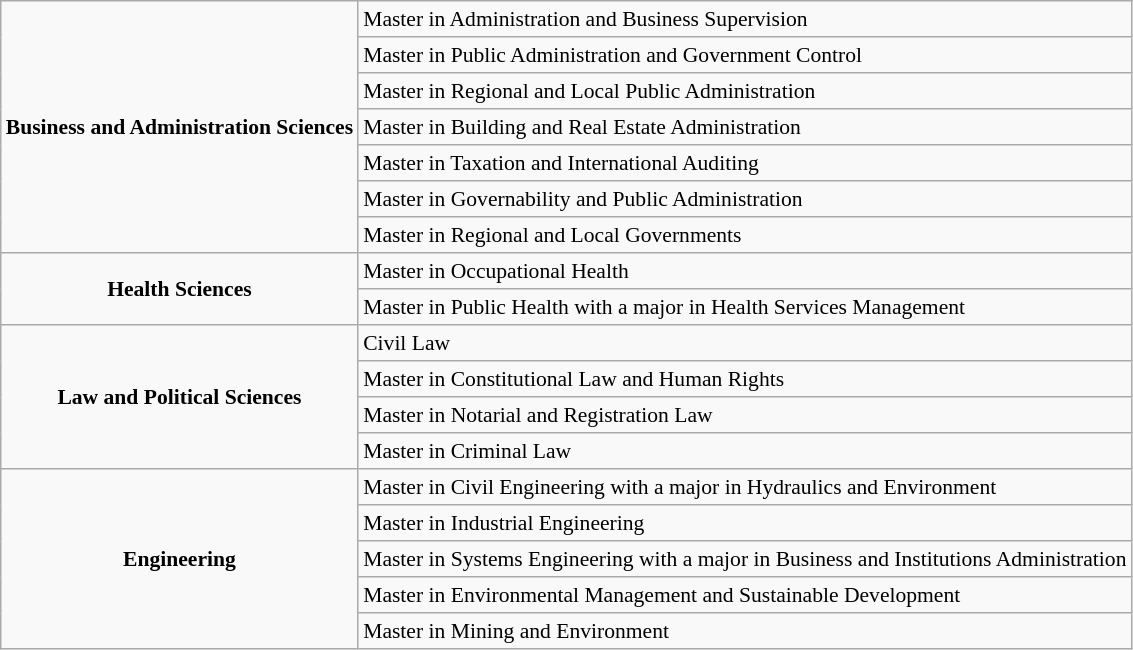<table class="wikitable" align="center" style="font-size:90%;border:0px;text-align:left;line-height:120%">
<tr>
<td rowspan="7" style="text-align: center; font-weight: bold;">Business and Administration Sciences</td>
<td>Master in Administration and Business Supervision</td>
</tr>
<tr>
<td>Master in Public Administration and Government Control</td>
</tr>
<tr>
<td>Master in Regional and Local Public Administration</td>
</tr>
<tr>
<td>Master in Building and Real Estate Administration</td>
</tr>
<tr>
<td>Master in Taxation and International Auditing</td>
</tr>
<tr>
<td>Master in Governability and Public Administration</td>
</tr>
<tr>
<td>Master in Regional and Local Governments</td>
</tr>
<tr>
<td rowspan="2" style="text-align: center; font-weight: bold;">Health Sciences</td>
<td>Master in Occupational Health</td>
</tr>
<tr>
<td>Master in Public Health with a major in Health Services Management</td>
</tr>
<tr>
<td rowspan="4" style="text-align: center; font-weight: bold;">Law and Political Sciences</td>
<td>Civil Law</td>
</tr>
<tr>
<td>Master in Constitutional Law and Human Rights</td>
</tr>
<tr>
<td>Master in Notarial and Registration Law</td>
</tr>
<tr>
<td>Master in Criminal Law</td>
</tr>
<tr>
<td rowspan="5" style="text-align: center; font-weight: bold;">Engineering</td>
<td>Master in Civil Engineering with a major in Hydraulics and Environment</td>
</tr>
<tr>
<td>Master in Industrial Engineering</td>
</tr>
<tr>
<td>Master in Systems Engineering with a major in Business and Institutions Administration</td>
</tr>
<tr>
<td>Master in Environmental Management and Sustainable Development</td>
</tr>
<tr>
<td>Master in Mining and Environment</td>
</tr>
<tr>
</tr>
</table>
